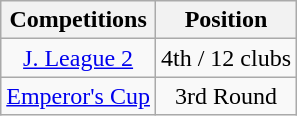<table class="wikitable" style="text-align:center;">
<tr>
<th>Competitions</th>
<th>Position</th>
</tr>
<tr>
<td><a href='#'>J. League 2</a></td>
<td>4th / 12 clubs</td>
</tr>
<tr>
<td><a href='#'>Emperor's Cup</a></td>
<td>3rd Round</td>
</tr>
</table>
